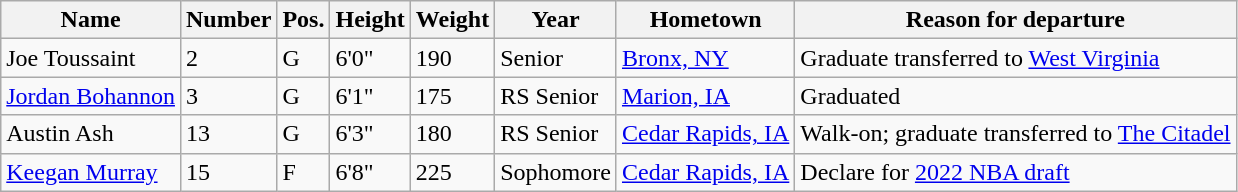<table class="wikitable sortable" border="1">
<tr>
<th>Name</th>
<th>Number</th>
<th>Pos.</th>
<th>Height</th>
<th>Weight</th>
<th>Year</th>
<th>Hometown</th>
<th class="unsortable">Reason for departure</th>
</tr>
<tr>
<td>Joe Toussaint</td>
<td>2</td>
<td>G</td>
<td>6'0"</td>
<td>190</td>
<td>Senior</td>
<td><a href='#'>Bronx, NY</a></td>
<td>Graduate transferred to <a href='#'>West Virginia</a></td>
</tr>
<tr>
<td><a href='#'>Jordan Bohannon</a></td>
<td>3</td>
<td>G</td>
<td>6'1"</td>
<td>175</td>
<td>RS Senior</td>
<td><a href='#'>Marion, IA</a></td>
<td>Graduated</td>
</tr>
<tr>
<td>Austin Ash</td>
<td>13</td>
<td>G</td>
<td>6'3"</td>
<td>180</td>
<td>RS Senior</td>
<td><a href='#'>Cedar Rapids, IA</a></td>
<td>Walk-on; graduate transferred to <a href='#'>The Citadel</a></td>
</tr>
<tr>
<td><a href='#'>Keegan Murray</a></td>
<td>15</td>
<td>F</td>
<td>6'8"</td>
<td>225</td>
<td>Sophomore</td>
<td><a href='#'>Cedar Rapids, IA</a></td>
<td>Declare for <a href='#'>2022 NBA draft</a></td>
</tr>
</table>
